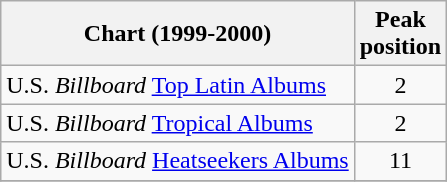<table class="wikitable">
<tr>
<th align="left">Chart (1999-2000)</th>
<th align="left">Peak<br>position</th>
</tr>
<tr>
<td align="left">U.S. <em>Billboard</em> <a href='#'>Top Latin Albums</a></td>
<td align="center">2</td>
</tr>
<tr>
<td align="left">U.S. <em>Billboard</em> <a href='#'>Tropical Albums</a></td>
<td align="center">2</td>
</tr>
<tr>
<td align="left">U.S. <em>Billboard</em> <a href='#'>Heatseekers Albums</a></td>
<td align="center">11</td>
</tr>
<tr>
</tr>
</table>
